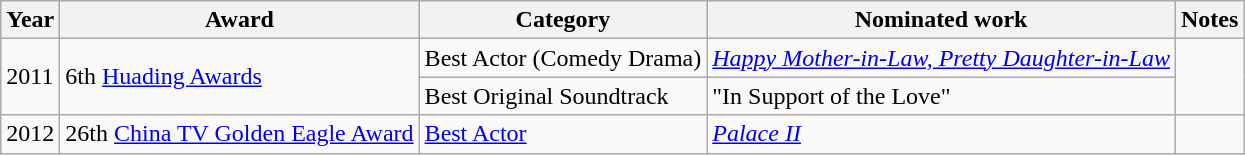<table class="wikitable">
<tr>
<th>Year</th>
<th>Award</th>
<th>Category</th>
<th>Nominated work</th>
<th>Notes</th>
</tr>
<tr>
<td rowspan=2>2011</td>
<td rowspan=2>6th <a href='#'>Huading Awards</a></td>
<td>Best Actor (Comedy Drama)</td>
<td><em><a href='#'>Happy Mother-in-Law, Pretty Daughter-in-Law</a></em></td>
<td rowspan=2></td>
</tr>
<tr>
<td>Best Original Soundtrack</td>
<td>"In Support of the Love"</td>
</tr>
<tr>
<td>2012</td>
<td>26th <a href='#'>China TV Golden Eagle Award</a></td>
<td><a href='#'>Best Actor</a></td>
<td><em><a href='#'>Palace II</a></em></td>
<td></td>
</tr>
</table>
